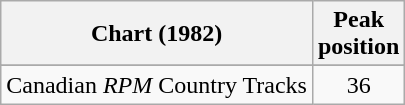<table class="wikitable sortable">
<tr>
<th align="left">Chart (1982)</th>
<th align="center">Peak<br>position</th>
</tr>
<tr>
</tr>
<tr>
<td align="left">Canadian <em>RPM</em> Country Tracks</td>
<td align="center">36</td>
</tr>
</table>
